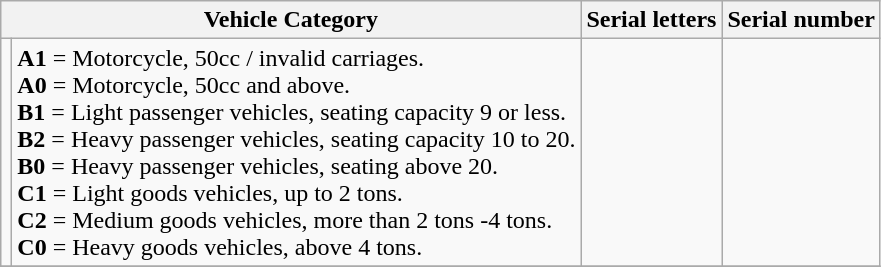<table class="wikitable">
<tr>
<th colspan="2">Vehicle Category</th>
<th>Serial letters</th>
<th>Serial number</th>
</tr>
<tr>
<td></td>
<td><strong>A1</strong> = Motorcycle, 50cc / invalid carriages.<br><strong>A0</strong> = Motorcycle, 50cc and above.<br><strong>B1</strong> = Light passenger vehicles, seating capacity 9 or less. <br><strong>B2</strong> = Heavy passenger vehicles, seating capacity 10 to 20. <br><strong>B0</strong> = Heavy passenger vehicles, seating above 20. <br><strong>C1</strong> = Light goods vehicles, up to 2 tons. <br><strong>C2</strong> = Medium goods vehicles, more than 2 tons -4 tons. <br><strong>C0</strong> = Heavy goods vehicles, above 4 tons.</td>
<td></td>
<td></td>
</tr>
<tr>
</tr>
</table>
